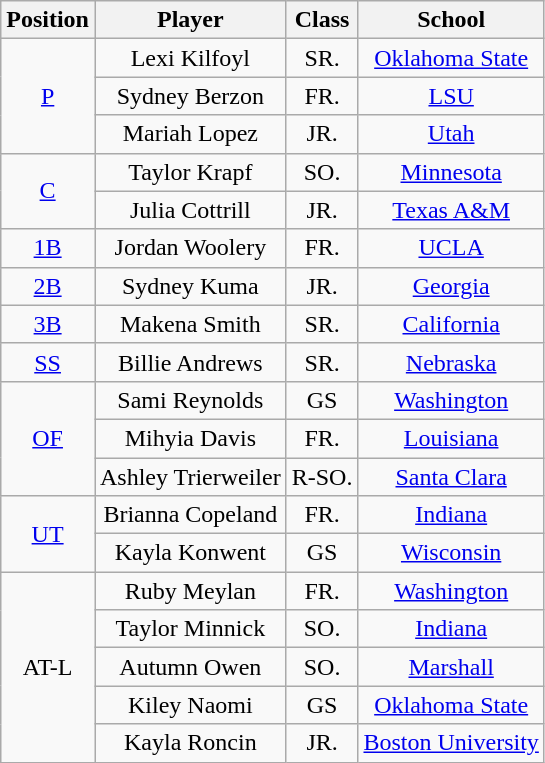<table class="wikitable">
<tr>
<th>Position</th>
<th>Player</th>
<th>Class</th>
<th>School</th>
</tr>
<tr align=center>
<td rowspan=3><a href='#'>P</a></td>
<td>Lexi Kilfoyl</td>
<td>SR.</td>
<td><a href='#'>Oklahoma State</a></td>
</tr>
<tr align=center>
<td>Sydney Berzon</td>
<td>FR.</td>
<td><a href='#'>LSU</a></td>
</tr>
<tr align=center>
<td>Mariah Lopez</td>
<td>JR.</td>
<td><a href='#'>Utah</a></td>
</tr>
<tr align=center>
<td rowspan=2><a href='#'>C</a></td>
<td>Taylor Krapf</td>
<td>SO.</td>
<td><a href='#'>Minnesota</a></td>
</tr>
<tr align=center>
<td>Julia Cottrill</td>
<td>JR.</td>
<td><a href='#'>Texas A&M</a></td>
</tr>
<tr align=center>
<td rowspan=1><a href='#'>1B</a></td>
<td>Jordan Woolery</td>
<td>FR.</td>
<td><a href='#'>UCLA</a></td>
</tr>
<tr align=center>
<td rowspan=1><a href='#'>2B</a></td>
<td>Sydney Kuma</td>
<td>JR.</td>
<td><a href='#'>Georgia</a></td>
</tr>
<tr align=center>
<td rowspan=1><a href='#'>3B</a></td>
<td>Makena Smith</td>
<td>SR.</td>
<td><a href='#'>California</a></td>
</tr>
<tr align=center>
<td rowspan=1><a href='#'>SS</a></td>
<td>Billie Andrews</td>
<td>SR.</td>
<td><a href='#'>Nebraska</a></td>
</tr>
<tr align=center>
<td rowspan=3><a href='#'>OF</a></td>
<td>Sami Reynolds</td>
<td>GS</td>
<td><a href='#'>Washington</a></td>
</tr>
<tr align=center>
<td>Mihyia Davis</td>
<td>FR.</td>
<td><a href='#'>Louisiana</a></td>
</tr>
<tr align=center>
<td>Ashley Trierweiler</td>
<td>R-SO.</td>
<td><a href='#'>Santa Clara</a></td>
</tr>
<tr align=center>
<td rowspan=2><a href='#'>UT</a></td>
<td>Brianna Copeland</td>
<td>FR.</td>
<td><a href='#'>Indiana</a></td>
</tr>
<tr align=center>
<td>Kayla Konwent</td>
<td>GS</td>
<td><a href='#'>Wisconsin</a></td>
</tr>
<tr align=center>
<td rowspan=5>AT-L</td>
<td>Ruby Meylan</td>
<td>FR.</td>
<td><a href='#'>Washington</a></td>
</tr>
<tr align=center>
<td>Taylor Minnick</td>
<td>SO.</td>
<td><a href='#'>Indiana</a></td>
</tr>
<tr align=center>
<td>Autumn Owen</td>
<td>SO.</td>
<td><a href='#'>Marshall</a></td>
</tr>
<tr align=center>
<td>Kiley Naomi</td>
<td>GS</td>
<td><a href='#'>Oklahoma State</a></td>
</tr>
<tr align=center>
<td>Kayla Roncin</td>
<td>JR.</td>
<td><a href='#'>Boston University</a></td>
</tr>
</table>
